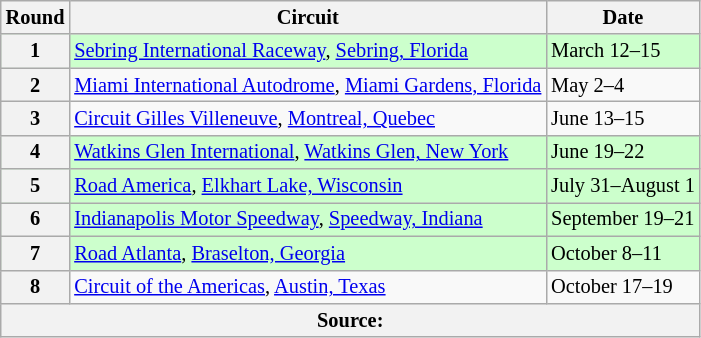<table class="wikitable" style="font-size:85%;">
<tr>
<th>Round</th>
<th>Circuit</th>
<th>Date</th>
</tr>
<tr style="background:#ccffcc;">
<th>1</th>
<td> <a href='#'>Sebring International Raceway</a>, <a href='#'>Sebring, Florida</a></td>
<td>March 12–15</td>
</tr>
<tr>
<th>2</th>
<td> <a href='#'>Miami International Autodrome</a>, <a href='#'>Miami Gardens, Florida</a></td>
<td>May 2–4</td>
</tr>
<tr>
<th>3</th>
<td> <a href='#'>Circuit Gilles Villeneuve</a>, <a href='#'>Montreal, Quebec</a></td>
<td>June 13–15</td>
</tr>
<tr style="background:#ccffcc;">
<th>4</th>
<td> <a href='#'>Watkins Glen International</a>, <a href='#'>Watkins Glen, New York</a></td>
<td>June 19–22</td>
</tr>
<tr style="background:#ccffcc;">
<th>5</th>
<td> <a href='#'>Road America</a>, <a href='#'>Elkhart Lake, Wisconsin</a></td>
<td>July 31–August 1</td>
</tr>
<tr style="background:#ccffcc;">
<th>6</th>
<td> <a href='#'>Indianapolis Motor Speedway</a>, <a href='#'>Speedway, Indiana</a></td>
<td>September 19–21</td>
</tr>
<tr style="background:#ccffcc;">
<th>7</th>
<td> <a href='#'>Road Atlanta</a>, <a href='#'>Braselton, Georgia</a></td>
<td>October 8–11</td>
</tr>
<tr>
<th>8</th>
<td> <a href='#'>Circuit of the Americas</a>, <a href='#'>Austin, Texas</a></td>
<td>October 17–19</td>
</tr>
<tr>
<th colspan="3">Source:</th>
</tr>
</table>
